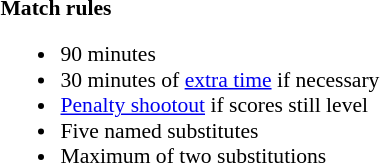<table width=100% style="font-size: 90%">
<tr>
<td width=50% valign=top><br><strong>Match rules</strong><ul><li>90 minutes</li><li>30 minutes of <a href='#'>extra time</a> if necessary</li><li><a href='#'>Penalty shootout</a> if scores still level</li><li>Five named substitutes</li><li>Maximum of two substitutions</li></ul></td>
</tr>
</table>
